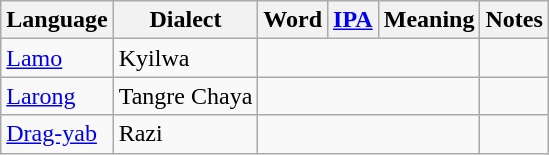<table class="wikitable">
<tr>
<th>Language</th>
<th>Dialect</th>
<th>Word</th>
<th><a href='#'>IPA</a></th>
<th>Meaning</th>
<th>Notes</th>
</tr>
<tr>
<td><a href='#'>Lamo</a></td>
<td>Kyilwa</td>
<td colspan="3"></td>
<td></td>
</tr>
<tr>
<td><a href='#'>Larong</a></td>
<td>Tangre Chaya</td>
<td colspan="3"></td>
<td></td>
</tr>
<tr>
<td><a href='#'>Drag-yab</a></td>
<td>Razi</td>
<td colspan="3"></td>
<td></td>
</tr>
</table>
